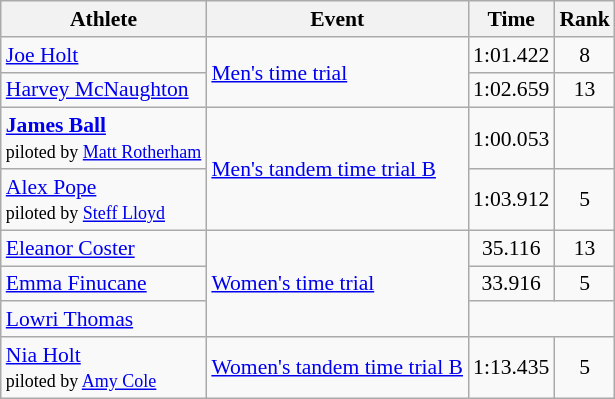<table class="wikitable" style="font-size:90%; text-align:center">
<tr>
<th>Athlete</th>
<th>Event</th>
<th>Time</th>
<th>Rank</th>
</tr>
<tr>
<td align=left><a href='#'>Joe Holt</a></td>
<td align=left rowspan=2><a href='#'>Men's time trial</a></td>
<td>1:01.422</td>
<td>8</td>
</tr>
<tr>
<td align=left><a href='#'>Harvey McNaughton</a></td>
<td>1:02.659</td>
<td>13</td>
</tr>
<tr>
<td align=left><strong><a href='#'>James Ball</a></strong><br><small>piloted by <a href='#'>Matt Rotherham</a></small></td>
<td align=left rowspan=2><a href='#'>Men's tandem time trial B</a></td>
<td>1:00.053</td>
<td></td>
</tr>
<tr>
<td align=left><a href='#'>Alex Pope</a><br><small>piloted by <a href='#'>Steff Lloyd</a></small></td>
<td>1:03.912</td>
<td>5</td>
</tr>
<tr>
<td align=left><a href='#'>Eleanor Coster</a></td>
<td align=left rowspan=3><a href='#'>Women's time trial</a></td>
<td>35.116</td>
<td>13</td>
</tr>
<tr>
<td align=left><a href='#'>Emma Finucane</a></td>
<td>33.916</td>
<td>5</td>
</tr>
<tr>
<td align=left><a href='#'>Lowri Thomas</a></td>
<td colspan=2></td>
</tr>
<tr>
<td align=left><a href='#'>Nia Holt</a><br><small>piloted by <a href='#'>Amy Cole</a></small></td>
<td align=left><a href='#'>Women's tandem time trial B</a></td>
<td>1:13.435</td>
<td>5</td>
</tr>
</table>
